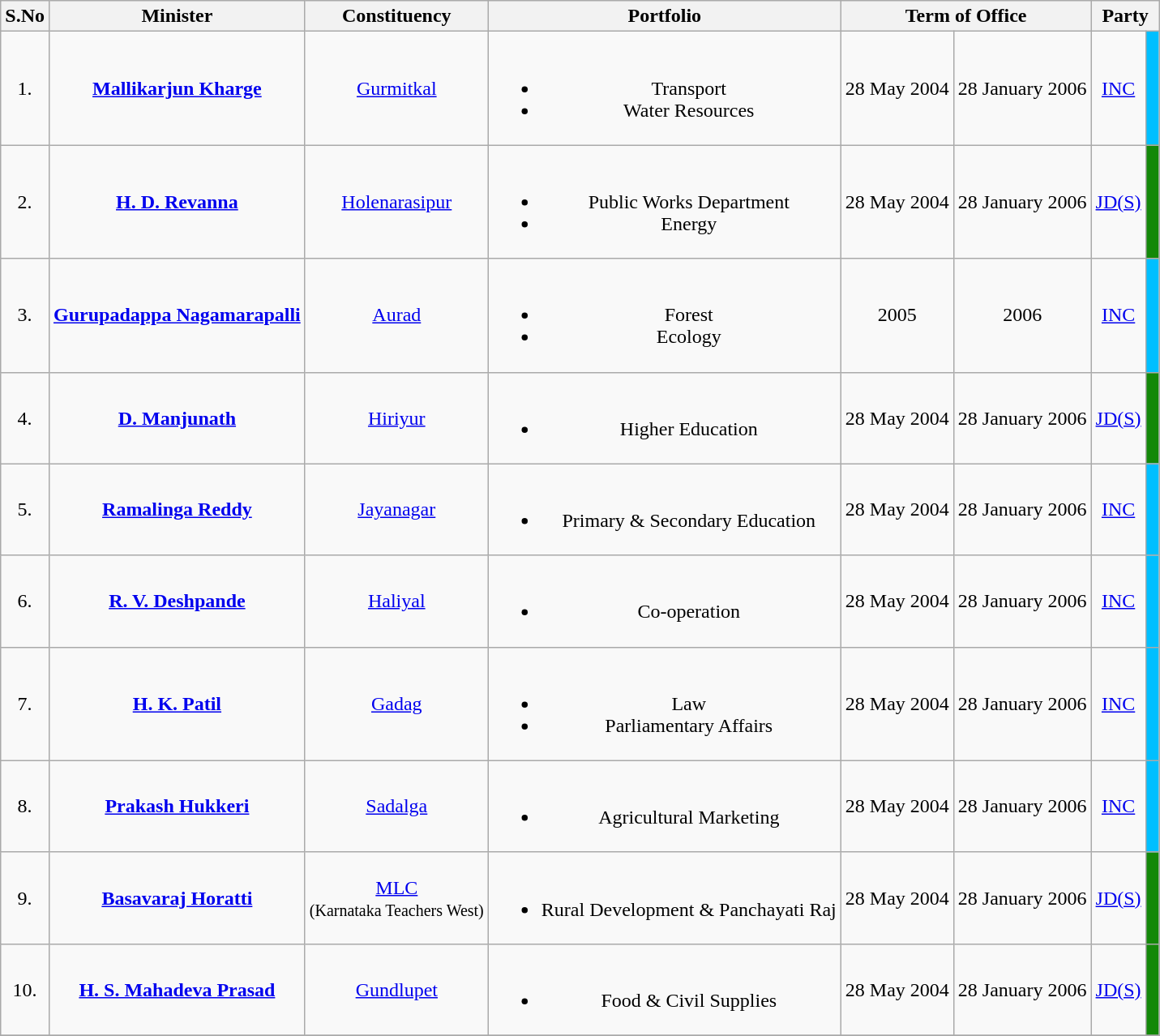<table class="wikitable sortable" style="text-align:center;">
<tr>
<th>S.No</th>
<th>Minister</th>
<th>Constituency</th>
<th>Portfolio</th>
<th colspan="2">Term of Office</th>
<th colspan="2" scope="col">Party</th>
</tr>
<tr>
<td>1.</td>
<td><strong><a href='#'>Mallikarjun Kharge</a></strong><br></td>
<td><a href='#'>Gurmitkal</a></td>
<td><br><ul><li>Transport</li><li>Water Resources</li></ul></td>
<td>28 May 2004</td>
<td>28 January 2006</td>
<td><a href='#'>INC</a></td>
<td width="4px" bgcolor="#00BFFF"></td>
</tr>
<tr>
<td>2.</td>
<td><strong><a href='#'>H. D. Revanna</a></strong><br></td>
<td><a href='#'>Holenarasipur</a></td>
<td><br><ul><li>Public Works Department</li><li>Energy</li></ul></td>
<td>28 May 2004</td>
<td>28 January 2006</td>
<td><a href='#'>JD(S)</a></td>
<td width="4px" bgcolor="#138808"></td>
</tr>
<tr>
<td>3.</td>
<td><strong><a href='#'>Gurupadappa Nagamarapalli</a></strong><br></td>
<td><a href='#'>Aurad</a></td>
<td><br><ul><li>Forest</li><li>Ecology</li></ul></td>
<td>2005</td>
<td>2006</td>
<td><a href='#'>INC</a></td>
<td width="4px" bgcolor="#00BFFF"></td>
</tr>
<tr>
<td>4.</td>
<td><strong><a href='#'>D. Manjunath</a></strong><br></td>
<td><a href='#'>Hiriyur</a></td>
<td><br><ul><li>Higher Education</li></ul></td>
<td>28 May 2004</td>
<td>28 January 2006</td>
<td><a href='#'>JD(S)</a></td>
<td width="4px" bgcolor="#138808"></td>
</tr>
<tr>
<td>5.</td>
<td><strong><a href='#'>Ramalinga Reddy</a></strong><br></td>
<td><a href='#'>Jayanagar</a></td>
<td><br><ul><li>Primary & Secondary Education</li></ul></td>
<td>28 May 2004</td>
<td>28 January 2006</td>
<td><a href='#'>INC</a></td>
<td width="4px" bgcolor="#00BFFF"></td>
</tr>
<tr>
<td>6.</td>
<td><strong><a href='#'>R. V. Deshpande</a></strong><br></td>
<td><a href='#'>Haliyal</a></td>
<td><br><ul><li>Co-operation</li></ul></td>
<td>28 May 2004</td>
<td>28 January 2006</td>
<td><a href='#'>INC</a></td>
<td width="4px" bgcolor="#00BFFF"></td>
</tr>
<tr>
<td>7.</td>
<td><strong><a href='#'>H. K. Patil</a></strong><br></td>
<td><a href='#'>Gadag</a></td>
<td><br><ul><li>Law</li><li>Parliamentary Affairs</li></ul></td>
<td>28 May 2004</td>
<td>28 January 2006</td>
<td><a href='#'>INC</a></td>
<td width="4px" bgcolor="#00BFFF"></td>
</tr>
<tr>
<td>8.</td>
<td><strong><a href='#'>Prakash Hukkeri</a></strong><br></td>
<td><a href='#'>Sadalga</a></td>
<td><br><ul><li>Agricultural Marketing</li></ul></td>
<td>28 May 2004</td>
<td>28 January 2006</td>
<td><a href='#'>INC</a></td>
<td width="4px" bgcolor="#00BFFF"></td>
</tr>
<tr>
<td>9.</td>
<td><strong><a href='#'>Basavaraj Horatti</a></strong></td>
<td><a href='#'>MLC</a><br><small>(Karnataka Teachers West)</small></td>
<td><br><ul><li>Rural Development & Panchayati Raj</li></ul></td>
<td>28 May 2004</td>
<td>28 January 2006</td>
<td><a href='#'>JD(S)</a></td>
<td width="4px" bgcolor="#138808"></td>
</tr>
<tr>
<td>10.</td>
<td><strong><a href='#'>H. S. Mahadeva Prasad</a></strong></td>
<td><a href='#'>Gundlupet</a></td>
<td><br><ul><li>Food & Civil Supplies</li></ul></td>
<td>28 May 2004</td>
<td>28 January 2006</td>
<td><a href='#'>JD(S)</a></td>
<td width="4px" bgcolor="#138808"></td>
</tr>
<tr>
</tr>
</table>
